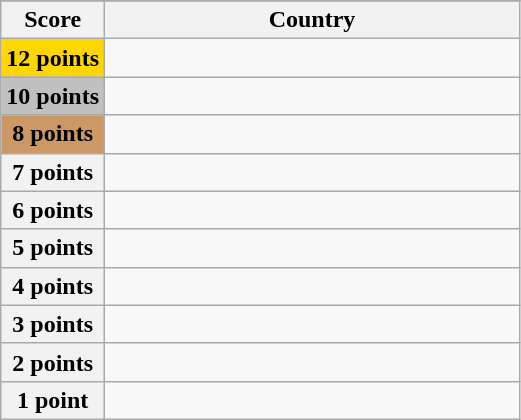<table class="wikitable">
<tr>
</tr>
<tr>
<th scope="col" width="20%">Score</th>
<th scope="col">Country</th>
</tr>
<tr>
<th scope="row" style="background:gold">12 points</th>
<td></td>
</tr>
<tr>
<th scope="row" style="background:silver">10 points</th>
<td></td>
</tr>
<tr>
<th scope="row" style="background:#CC9966">8 points</th>
<td></td>
</tr>
<tr>
<th scope="row">7 points</th>
<td></td>
</tr>
<tr>
<th scope="row">6 points</th>
<td></td>
</tr>
<tr>
<th scope="row">5 points</th>
<td></td>
</tr>
<tr>
<th scope="row">4 points</th>
<td></td>
</tr>
<tr>
<th scope="row">3 points</th>
<td></td>
</tr>
<tr>
<th scope="row">2 points</th>
<td></td>
</tr>
<tr>
<th scope="row">1 point</th>
<td></td>
</tr>
</table>
